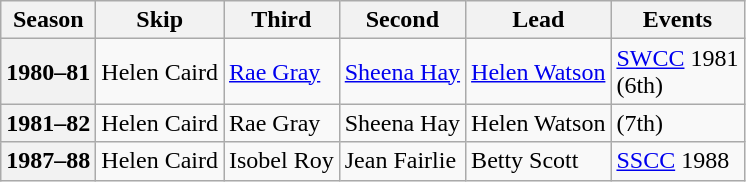<table class="wikitable">
<tr>
<th scope="col">Season</th>
<th scope="col">Skip</th>
<th scope="col">Third</th>
<th scope="col">Second</th>
<th scope="col">Lead</th>
<th scope="col">Events</th>
</tr>
<tr>
<th scope="row">1980–81</th>
<td>Helen Caird</td>
<td><a href='#'>Rae Gray</a></td>
<td><a href='#'>Sheena Hay</a></td>
<td><a href='#'>Helen Watson</a></td>
<td><a href='#'>SWCC</a> 1981 <br> (6th)</td>
</tr>
<tr>
<th scope="row">1981–82</th>
<td>Helen Caird</td>
<td>Rae Gray</td>
<td>Sheena Hay</td>
<td>Helen Watson</td>
<td> (7th)</td>
</tr>
<tr>
<th scope="row">1987–88</th>
<td>Helen Caird</td>
<td>Isobel Roy</td>
<td>Jean Fairlie</td>
<td>Betty Scott</td>
<td><a href='#'>SSCC</a> 1988 </td>
</tr>
</table>
